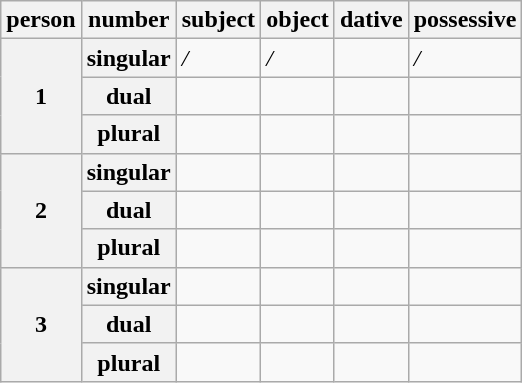<table class="wikitable">
<tr>
<th>person</th>
<th>number</th>
<th>subject</th>
<th>object</th>
<th>dative</th>
<th>possessive</th>
</tr>
<tr>
<th rowspan="3">1</th>
<th>singular</th>
<td><em>/</em></td>
<td><em>/</em></td>
<td></td>
<td><em>/</em></td>
</tr>
<tr>
<th>dual</th>
<td></td>
<td></td>
<td></td>
<td></td>
</tr>
<tr>
<th>plural</th>
<td></td>
<td></td>
<td></td>
<td></td>
</tr>
<tr>
<th rowspan="3">2</th>
<th>singular</th>
<td></td>
<td></td>
<td></td>
<td></td>
</tr>
<tr>
<th>dual</th>
<td></td>
<td></td>
<td></td>
<td></td>
</tr>
<tr>
<th>plural</th>
<td></td>
<td></td>
<td></td>
<td></td>
</tr>
<tr>
<th rowspan="3">3</th>
<th>singular</th>
<td></td>
<td></td>
<td></td>
<td></td>
</tr>
<tr>
<th>dual</th>
<td></td>
<td><br></td>
<td></td>
<td></td>
</tr>
<tr>
<th>plural</th>
<td></td>
<td></td>
<td></td>
<td></td>
</tr>
</table>
